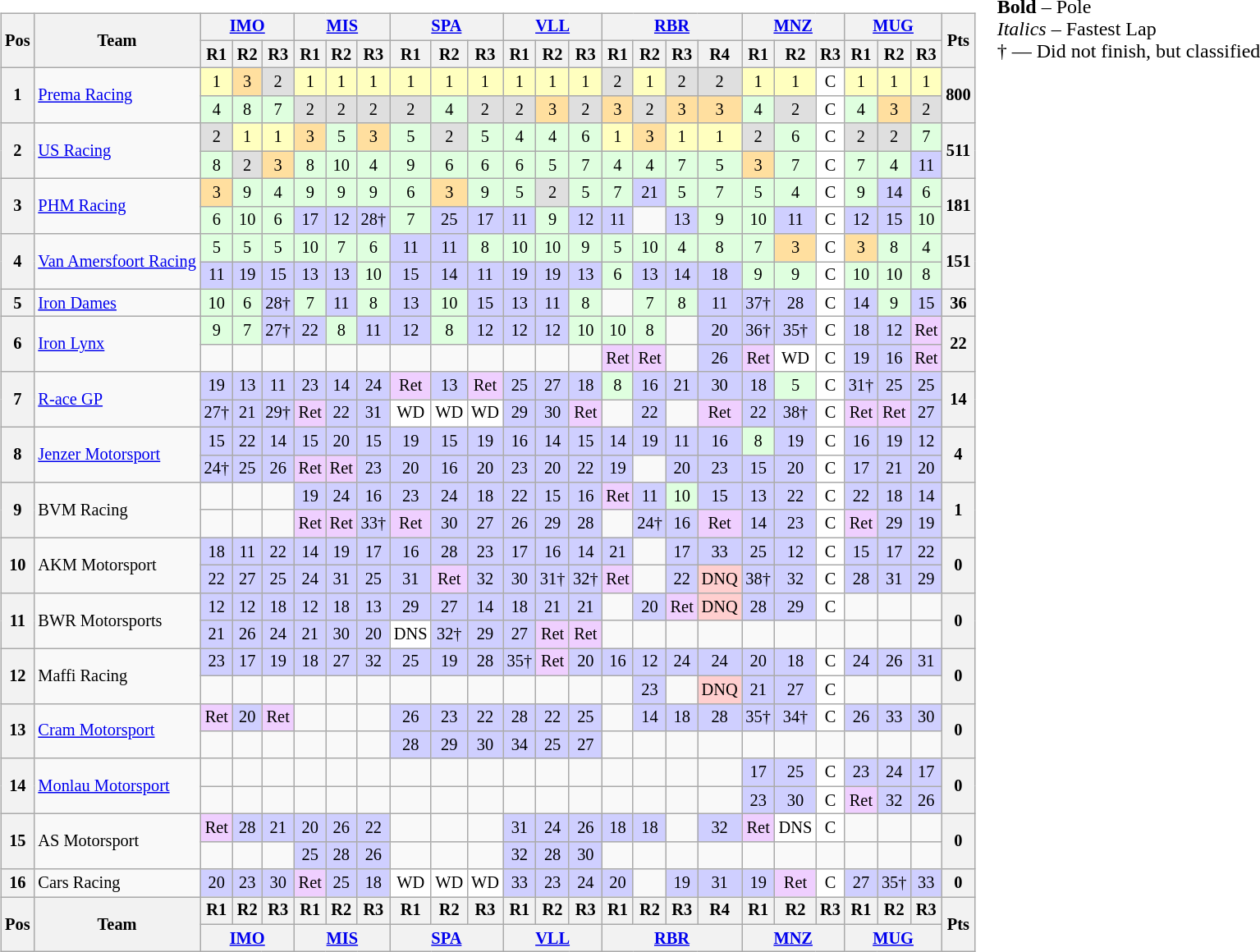<table>
<tr>
<td><br><table class="wikitable" style="font-size: 85%; text-align:center">
<tr>
<th rowspan=2>Pos</th>
<th rowspan=2>Team</th>
<th colspan=3><a href='#'>IMO</a><br></th>
<th colspan=3><a href='#'>MIS</a><br></th>
<th colspan=3><a href='#'>SPA</a><br></th>
<th colspan=3><a href='#'>VLL</a><br></th>
<th colspan=4><a href='#'>RBR</a><br></th>
<th colspan=3><a href='#'>MNZ</a><br></th>
<th colspan=3><a href='#'>MUG</a><br></th>
<th rowspan=2>Pts</th>
</tr>
<tr>
<th>R1</th>
<th>R2</th>
<th>R3</th>
<th>R1</th>
<th>R2</th>
<th>R3</th>
<th>R1</th>
<th>R2</th>
<th>R3</th>
<th>R1</th>
<th>R2</th>
<th>R3</th>
<th>R1</th>
<th>R2</th>
<th>R3</th>
<th>R4</th>
<th>R1</th>
<th>R2</th>
<th>R3</th>
<th>R1</th>
<th>R2</th>
<th>R3</th>
</tr>
<tr>
<th rowspan=2>1</th>
<td rowspan=2 style="text-align:left"> <a href='#'>Prema Racing</a></td>
<td style="background:#FFFFBF">1</td>
<td style="background:#FFDF9F">3</td>
<td style="background:#DFDFDF">2</td>
<td style="background:#FFFFBF">1</td>
<td style="background:#FFFFBF">1</td>
<td style="background:#FFFFBF">1</td>
<td style="background:#FFFFBF">1</td>
<td style="background:#FFFFBF">1</td>
<td style="background:#FFFFBF">1</td>
<td style="background:#FFFFBF">1</td>
<td style="background:#FFFFBF">1</td>
<td style="background:#FFFFBF">1</td>
<td style="background:#DFDFDF">2</td>
<td style="background:#FFFFBF">1</td>
<td style="background:#DFDFDF">2</td>
<td style="background:#DFDFDF">2</td>
<td style="background:#FFFFBF">1</td>
<td style="background:#FFFFBF">1</td>
<td style="background:#FFFFFF">C</td>
<td style="background:#FFFFBF">1</td>
<td style="background:#FFFFBF">1</td>
<td style="background:#FFFFBF">1</td>
<th rowspan=2>800</th>
</tr>
<tr>
<td style="background:#DFFFDF">4</td>
<td style="background:#DFFFDF">8</td>
<td style="background:#DFFFDF">7</td>
<td style="background:#DFDFDF">2</td>
<td style="background:#DFDFDF">2</td>
<td style="background:#DFDFDF">2</td>
<td style="background:#DFDFDF">2</td>
<td style="background:#DFFFDF">4</td>
<td style="background:#DFDFDF">2</td>
<td style="background:#DFDFDF">2</td>
<td style="background:#FFDF9F">3</td>
<td style="background:#DFDFDF">2</td>
<td style="background:#FFDF9F">3</td>
<td style="background:#DFDFDF">2</td>
<td style="background:#FFDF9F">3</td>
<td style="background:#FFDF9F">3</td>
<td style="background:#DFFFDF">4</td>
<td style="background:#DFDFDF">2</td>
<td style="background:#FFFFFF">C</td>
<td style="background:#DFFFDF">4</td>
<td style="background:#FFDF9F">3</td>
<td style="background:#DFDFDF">2</td>
</tr>
<tr>
<th rowspan=2>2</th>
<td rowspan=2 style="text-align:left"> <a href='#'>US Racing</a></td>
<td style="background:#DFDFDF">2</td>
<td style="background:#FFFFBF">1</td>
<td style="background:#FFFFBF">1</td>
<td style="background:#FFDF9F">3</td>
<td style="background:#DFFFDF">5</td>
<td style="background:#FFDF9F">3</td>
<td style="background:#DFFFDF">5</td>
<td style="background:#DFDFDF">2</td>
<td style="background:#DFFFDF">5</td>
<td style="background:#DFFFDF">4</td>
<td style="background:#DFFFDF">4</td>
<td style="background:#DFFFDF">6</td>
<td style="background:#FFFFBF">1</td>
<td style="background:#FFDF9F">3</td>
<td style="background:#FFFFBF">1</td>
<td style="background:#FFFFBF">1</td>
<td style="background:#DFDFDF">2</td>
<td style="background:#DFFFDF">6</td>
<td style="background:#FFFFFF">C</td>
<td style="background:#DFDFDF">2</td>
<td style="background:#DFDFDF">2</td>
<td style="background:#DFFFDF">7</td>
<th rowspan=2>511</th>
</tr>
<tr>
<td style="background:#DFFFDF">8</td>
<td style="background:#DFDFDF">2</td>
<td style="background:#FFDF9F">3</td>
<td style="background:#DFFFDF">8</td>
<td style="background:#DFFFDF">10</td>
<td style="background:#DFFFDF">4</td>
<td style="background:#DFFFDF">9</td>
<td style="background:#DFFFDF">6</td>
<td style="background:#DFFFDF">6</td>
<td style="background:#DFFFDF">6</td>
<td style="background:#DFFFDF">5</td>
<td style="background:#DFFFDF">7</td>
<td style="background:#DFFFDF">4</td>
<td style="background:#DFFFDF">4</td>
<td style="background:#DFFFDF">7</td>
<td style="background:#DFFFDF">5</td>
<td style="background:#FFDF9F">3</td>
<td style="background:#DFFFDF">7</td>
<td style="background:#FFFFFF">C</td>
<td style="background:#DFFFDF">7</td>
<td style="background:#DFFFDF">4</td>
<td style="background:#CFCFFF">11</td>
</tr>
<tr>
<th rowspan=2>3</th>
<td rowspan=2 style="text-align:left"> <a href='#'>PHM Racing</a></td>
<td style="background:#FFDF9F">3</td>
<td style="background:#DFFFDF">9</td>
<td style="background:#DFFFDF">4</td>
<td style="background:#DFFFDF">9</td>
<td style="background:#DFFFDF">9</td>
<td style="background:#DFFFDF">9</td>
<td style="background:#DFFFDF">6</td>
<td style="background:#FFDF9F">3</td>
<td style="background:#DFFFDF">9</td>
<td style="background:#DFFFDF">5</td>
<td style="background:#DFDFDF">2</td>
<td style="background:#DFFFDF">5</td>
<td style="background:#DFFFDF">7</td>
<td style="background:#CFCFFF">21</td>
<td style="background:#DFFFDF">5</td>
<td style="background:#DFFFDF">7</td>
<td style="background:#DFFFDF">5</td>
<td style="background:#DFFFDF">4</td>
<td style="background:#FFFFFF">C</td>
<td style="background:#DFFFDF">9</td>
<td style="background:#CFCFFF">14</td>
<td style="background:#DFFFDF">6</td>
<th rowspan=2>181</th>
</tr>
<tr>
<td style="background:#DFFFDF">6</td>
<td style="background:#DFFFDF">10</td>
<td style="background:#DFFFDF">6</td>
<td style="background:#CFCFFF">17</td>
<td style="background:#CFCFFF">12</td>
<td style="background:#CFCFFF">28†</td>
<td style="background:#DFFFDF">7</td>
<td style="background:#CFCFFF">25</td>
<td style="background:#CFCFFF">17</td>
<td style="background:#CFCFFF">11</td>
<td style="background:#DFFFDF">9</td>
<td style="background:#CFCFFF">12</td>
<td style="background:#CFCFFF">11</td>
<td></td>
<td style="background:#CFCFFF">13</td>
<td style="background:#DFFFDF">9</td>
<td style="background:#DFFFDF">10</td>
<td style="background:#CFCFFF">11</td>
<td style="background:#FFFFFF">C</td>
<td style="background:#CFCFFF">12</td>
<td style="background:#CFCFFF">15</td>
<td style="background:#DFFFDF">10</td>
</tr>
<tr>
<th rowspan=2>4</th>
<td rowspan=2 style="text-align:left" nowrap> <a href='#'>Van Amersfoort Racing</a></td>
<td style="background:#DFFFDF">5</td>
<td style="background:#DFFFDF">5</td>
<td style="background:#DFFFDF">5</td>
<td style="background:#DFFFDF">10</td>
<td style="background:#DFFFDF">7</td>
<td style="background:#DFFFDF">6</td>
<td style="background:#CFCFFF">11</td>
<td style="background:#CFCFFF">11</td>
<td style="background:#DFFFDF">8</td>
<td style="background:#DFFFDF">10</td>
<td style="background:#DFFFDF">10</td>
<td style="background:#DFFFDF">9</td>
<td style="background:#DFFFDF">5</td>
<td style="background:#DFFFDF">10</td>
<td style="background:#DFFFDF">4</td>
<td style="background:#DFFFDF">8</td>
<td style="background:#DFFFDF">7</td>
<td style="background:#FFDF9F">3</td>
<td style="background:#FFFFFF">C</td>
<td style="background:#FFDF9F">3</td>
<td style="background:#DFFFDF">8</td>
<td style="background:#DFFFDF">4</td>
<th rowspan=2>151</th>
</tr>
<tr>
<td style="background:#CFCFFF">11</td>
<td style="background:#CFCFFF">19</td>
<td style="background:#CFCFFF">15</td>
<td style="background:#CFCFFF">13</td>
<td style="background:#CFCFFF">13</td>
<td style="background:#DFFFDF">10</td>
<td style="background:#CFCFFF">15</td>
<td style="background:#CFCFFF">14</td>
<td style="background:#CFCFFF">11</td>
<td style="background:#CFCFFF">19</td>
<td style="background:#CFCFFF">19</td>
<td style="background:#CFCFFF">13</td>
<td style="background:#DFFFDF">6</td>
<td style="background:#CFCFFF">13</td>
<td style="background:#CFCFFF">14</td>
<td style="background:#CFCFFF">18</td>
<td style="background:#DFFFDF">9</td>
<td style="background:#DFFFDF">9</td>
<td style="background:#FFFFFF">C</td>
<td style="background:#DFFFDF">10</td>
<td style="background:#DFFFDF">10</td>
<td style="background:#DFFFDF">8</td>
</tr>
<tr>
<th>5</th>
<td style="text-align:left"> <a href='#'>Iron Dames</a></td>
<td style="background:#DFFFDF">10</td>
<td style="background:#DFFFDF">6</td>
<td style="background:#CFCFFF">28†</td>
<td style="background:#DFFFDF">7</td>
<td style="background:#CFCFFF">11</td>
<td style="background:#DFFFDF">8</td>
<td style="background:#CFCFFF">13</td>
<td style="background:#DFFFDF">10</td>
<td style="background:#CFCFFF">15</td>
<td style="background:#CFCFFF">13</td>
<td style="background:#CFCFFF">11</td>
<td style="background:#DFFFDF">8</td>
<td></td>
<td style="background:#DFFFDF">7</td>
<td style="background:#DFFFDF">8</td>
<td style="background:#CFCFFF">11</td>
<td style="background:#CFCFFF">37†</td>
<td style="background:#CFCFFF">28</td>
<td style="background:#FFFFFF">C</td>
<td style="background:#CFCFFF">14</td>
<td style="background:#DFFFDF">9</td>
<td style="background:#CFCFFF">15</td>
<th>36</th>
</tr>
<tr>
<th rowspan=2>6</th>
<td rowspan=2 style="text-align:left"> <a href='#'>Iron Lynx</a></td>
<td style="background:#DFFFDF">9</td>
<td style="background:#DFFFDF">7</td>
<td style="background:#CFCFFF">27†</td>
<td style="background:#CFCFFF">22</td>
<td style="background:#DFFFDF">8</td>
<td style="background:#CFCFFF">11</td>
<td style="background:#CFCFFF">12</td>
<td style="background:#DFFFDF">8</td>
<td style="background:#CFCFFF">12</td>
<td style="background:#CFCFFF">12</td>
<td style="background:#CFCFFF">12</td>
<td style="background:#DFFFDF">10</td>
<td style="background:#DFFFDF">10</td>
<td style="background:#DFFFDF">8</td>
<td></td>
<td style="background:#CFCFFF">20</td>
<td style="background:#CFCFFF">36†</td>
<td style="background:#CFCFFF">35†</td>
<td style="background:#FFFFFF">C</td>
<td style="background:#CFCFFF">18</td>
<td style="background:#CFCFFF">12</td>
<td style="background:#EFCFFF">Ret</td>
<th rowspan=2>22</th>
</tr>
<tr>
<td></td>
<td></td>
<td></td>
<td></td>
<td></td>
<td></td>
<td></td>
<td></td>
<td></td>
<td></td>
<td></td>
<td></td>
<td style="background:#EFCFFF">Ret</td>
<td style="background:#EFCFFF">Ret</td>
<td></td>
<td style="background:#CFCFFF">26</td>
<td style="background:#EFCFFF">Ret</td>
<td style="background:#FFFFFF">WD</td>
<td style="background:#FFFFFF">C</td>
<td style="background:#CFCFFF">19</td>
<td style="background:#CFCFFF">16</td>
<td style="background:#EFCFFF">Ret</td>
</tr>
<tr>
<th rowspan=2>7</th>
<td rowspan=2 style="text-align:left"> <a href='#'>R-ace GP</a></td>
<td style="background:#CFCFFF">19</td>
<td style="background:#CFCFFF">13</td>
<td style="background:#CFCFFF">11</td>
<td style="background:#CFCFFF">23</td>
<td style="background:#CFCFFF">14</td>
<td style="background:#CFCFFF">24</td>
<td style="background:#EFCFFF">Ret</td>
<td style="background:#CFCFFF">13</td>
<td style="background:#EFCFFF">Ret</td>
<td style="background:#CFCFFF">25</td>
<td style="background:#CFCFFF">27</td>
<td style="background:#CFCFFF">18</td>
<td style="background:#DFFFDF">8</td>
<td style="background:#CFCFFF">16</td>
<td style="background:#CFCFFF">21</td>
<td style="background:#CFCFFF">30</td>
<td style="background:#CFCFFF">18</td>
<td style="background:#DFFFDF">5</td>
<td style="background:#FFFFFF">C</td>
<td style="background:#CFCFFF">31†</td>
<td style="background:#CFCFFF">25</td>
<td style="background:#CFCFFF">25</td>
<th rowspan=2>14</th>
</tr>
<tr>
<td style="background:#CFCFFF">27†</td>
<td style="background:#CFCFFF">21</td>
<td style="background:#CFCFFF">29†</td>
<td style="background:#EFCFFF">Ret</td>
<td style="background:#CFCFFF">22</td>
<td style="background:#CFCFFF">31</td>
<td style="background:#FFFFFF">WD</td>
<td style="background:#FFFFFF">WD</td>
<td style="background:#FFFFFF">WD</td>
<td style="background:#CFCFFF">29</td>
<td style="background:#CFCFFF">30</td>
<td style="background:#EFCFFF">Ret</td>
<td></td>
<td style="background:#CFCFFF">22</td>
<td></td>
<td style="background:#EFCFFF">Ret</td>
<td style="background:#CFCFFF">22</td>
<td style="background:#CFCFFF">38†</td>
<td style="background:#FFFFFF">C</td>
<td style="background:#EFCFFF">Ret</td>
<td style="background:#EFCFFF">Ret</td>
<td style="background:#CFCFFF">27</td>
</tr>
<tr>
<th rowspan=2>8</th>
<td rowspan=2 style="text-align:left"> <a href='#'>Jenzer Motorsport</a></td>
<td style="background:#CFCFFF">15</td>
<td style="background:#CFCFFF">22</td>
<td style="background:#CFCFFF">14</td>
<td style="background:#CFCFFF">15</td>
<td style="background:#CFCFFF">20</td>
<td style="background:#CFCFFF">15</td>
<td style="background:#CFCFFF">19</td>
<td style="background:#CFCFFF">15</td>
<td style="background:#CFCFFF">19</td>
<td style="background:#CFCFFF">16</td>
<td style="background:#CFCFFF">14</td>
<td style="background:#CFCFFF">15</td>
<td style="background:#CFCFFF">14</td>
<td style="background:#CFCFFF">19</td>
<td style="background:#CFCFFF">11</td>
<td style="background:#CFCFFF">16</td>
<td style="background:#DFFFDF">8</td>
<td style="background:#CFCFFF">19</td>
<td style="background:#FFFFFF">C</td>
<td style="background:#CFCFFF">16</td>
<td style="background:#CFCFFF">19</td>
<td style="background:#CFCFFF">12</td>
<th rowspan=2>4</th>
</tr>
<tr>
<td style="background:#CFCFFF">24†</td>
<td style="background:#CFCFFF">25</td>
<td style="background:#CFCFFF">26</td>
<td style="background:#EFCFFF">Ret</td>
<td style="background:#EFCFFF">Ret</td>
<td style="background:#CFCFFF">23</td>
<td style="background:#CFCFFF">20</td>
<td style="background:#CFCFFF">16</td>
<td style="background:#CFCFFF">20</td>
<td style="background:#CFCFFF">23</td>
<td style="background:#CFCFFF">20</td>
<td style="background:#CFCFFF">22</td>
<td style="background:#CFCFFF">19</td>
<td></td>
<td style="background:#CFCFFF">20</td>
<td style="background:#CFCFFF">23</td>
<td style="background:#CFCFFF">15</td>
<td style="background:#CFCFFF">20</td>
<td style="background:#FFFFFF">C</td>
<td style="background:#CFCFFF">17</td>
<td style="background:#CFCFFF">21</td>
<td style="background:#CFCFFF">20</td>
</tr>
<tr>
<th rowspan=2>9</th>
<td rowspan=2 style="text-align:left"> BVM Racing</td>
<td></td>
<td></td>
<td></td>
<td style="background:#CFCFFF">19</td>
<td style="background:#CFCFFF">24</td>
<td style="background:#CFCFFF">16</td>
<td style="background:#CFCFFF">23</td>
<td style="background:#CFCFFF">24</td>
<td style="background:#CFCFFF">18</td>
<td style="background:#CFCFFF">22</td>
<td style="background:#CFCFFF">15</td>
<td style="background:#CFCFFF">16</td>
<td style="background:#EFCFFF">Ret</td>
<td style="background:#CFCFFF">11</td>
<td style="background:#DFFFDF">10</td>
<td style="background:#CFCFFF">15</td>
<td style="background:#CFCFFF">13</td>
<td style="background:#CFCFFF">22</td>
<td style="background:#FFFFFF">C</td>
<td style="background:#CFCFFF">22</td>
<td style="background:#CFCFFF">18</td>
<td style="background:#CFCFFF">14</td>
<th rowspan=2>1</th>
</tr>
<tr>
<td></td>
<td></td>
<td></td>
<td style="background:#EFCFFF">Ret</td>
<td style="background:#EFCFFF">Ret</td>
<td style="background:#CFCFFF">33†</td>
<td style="background:#EFCFFF">Ret</td>
<td style="background:#CFCFFF">30</td>
<td style="background:#CFCFFF">27</td>
<td style="background:#CFCFFF">26</td>
<td style="background:#CFCFFF">29</td>
<td style="background:#CFCFFF">28</td>
<td></td>
<td style="background:#CFCFFF">24†</td>
<td style="background:#CFCFFF">16</td>
<td style="background:#EFCFFF">Ret</td>
<td style="background:#CFCFFF">14</td>
<td style="background:#CFCFFF">23</td>
<td style="background:#FFFFFF">C</td>
<td style="background:#EFCFFF">Ret</td>
<td style="background:#CFCFFF">29</td>
<td style="background:#CFCFFF">19</td>
</tr>
<tr>
<th rowspan=2>10</th>
<td rowspan=2 style="text-align:left"> AKM Motorsport</td>
<td style="background:#CFCFFF">18</td>
<td style="background:#CFCFFF">11</td>
<td style="background:#CFCFFF">22</td>
<td style="background:#CFCFFF">14</td>
<td style="background:#CFCFFF">19</td>
<td style="background:#CFCFFF">17</td>
<td style="background:#CFCFFF">16</td>
<td style="background:#CFCFFF">28</td>
<td style="background:#CFCFFF">23</td>
<td style="background:#CFCFFF">17</td>
<td style="background:#CFCFFF">16</td>
<td style="background:#CFCFFF">14</td>
<td style="background:#CFCFFF">21</td>
<td></td>
<td style="background:#CFCFFF">17</td>
<td style="background:#CFCFFF">33</td>
<td style="background:#CFCFFF">25</td>
<td style="background:#CFCFFF">12</td>
<td style="background:#FFFFFF">C</td>
<td style="background:#CFCFFF">15</td>
<td style="background:#CFCFFF">17</td>
<td style="background:#CFCFFF">22</td>
<th rowspan=2>0</th>
</tr>
<tr>
<td style="background:#CFCFFF">22</td>
<td style="background:#CFCFFF">27</td>
<td style="background:#CFCFFF">25</td>
<td style="background:#CFCFFF">24</td>
<td style="background:#CFCFFF">31</td>
<td style="background:#CFCFFF">25</td>
<td style="background:#CFCFFF">31</td>
<td style="background:#EFCFFF">Ret</td>
<td style="background:#CFCFFF">32</td>
<td style="background:#CFCFFF">30</td>
<td style="background:#CFCFFF">31†</td>
<td style="background:#CFCFFF">32†</td>
<td style="background:#EFCFFF">Ret</td>
<td></td>
<td style="background:#CFCFFF">22</td>
<td style="background:#FFCFCF">DNQ</td>
<td style="background:#CFCFFF">38†</td>
<td style="background:#CFCFFF">32</td>
<td style="background:#FFFFFF">C</td>
<td style="background:#CFCFFF">28</td>
<td style="background:#CFCFFF">31</td>
<td style="background:#CFCFFF">29</td>
</tr>
<tr>
<th rowspan=2>11</th>
<td rowspan=2 style="text-align:left"> BWR Motorsports</td>
<td style="background:#CFCFFF">12</td>
<td style="background:#CFCFFF">12</td>
<td style="background:#CFCFFF">18</td>
<td style="background:#CFCFFF">12</td>
<td style="background:#CFCFFF">18</td>
<td style="background:#CFCFFF">13</td>
<td style="background:#CFCFFF">29</td>
<td style="background:#CFCFFF">27</td>
<td style="background:#CFCFFF">14</td>
<td style="background:#CFCFFF">18</td>
<td style="background:#CFCFFF">21</td>
<td style="background:#CFCFFF">21</td>
<td></td>
<td style="background:#CFCFFF">20</td>
<td style="background:#EFCFFF">Ret</td>
<td style="background:#FFCFCF">DNQ</td>
<td style="background:#CFCFFF">28</td>
<td style="background:#CFCFFF">29</td>
<td style="background:#FFFFFF">C</td>
<td></td>
<td></td>
<td></td>
<th rowspan=2>0</th>
</tr>
<tr>
<td style="background:#CFCFFF">21</td>
<td style="background:#CFCFFF">26</td>
<td style="background:#CFCFFF">24</td>
<td style="background:#CFCFFF">21</td>
<td style="background:#CFCFFF">30</td>
<td style="background:#CFCFFF">20</td>
<td style="background:#FFFFFF">DNS</td>
<td style="background:#CFCFFF">32†</td>
<td style="background:#CFCFFF">29</td>
<td style="background:#CFCFFF">27</td>
<td style="background:#EFCFFF">Ret</td>
<td style="background:#EFCFFF">Ret</td>
<td></td>
<td></td>
<td></td>
<td></td>
<td></td>
<td></td>
<td></td>
<td></td>
<td></td>
<td></td>
</tr>
<tr>
<th rowspan=2>12</th>
<td rowspan=2 style="text-align:left"> Maffi Racing</td>
<td style="background:#CFCFFF">23</td>
<td style="background:#CFCFFF">17</td>
<td style="background:#CFCFFF">19</td>
<td style="background:#CFCFFF">18</td>
<td style="background:#CFCFFF">27</td>
<td style="background:#CFCFFF">32</td>
<td style="background:#CFCFFF">25</td>
<td style="background:#CFCFFF">19</td>
<td style="background:#CFCFFF">28</td>
<td style="background:#CFCFFF">35†</td>
<td style="background:#EFCFFF">Ret</td>
<td style="background:#CFCFFF">20</td>
<td style="background:#CFCFFF">16</td>
<td style="background:#CFCFFF">12</td>
<td style="background:#CFCFFF">24</td>
<td style="background:#CFCFFF">24</td>
<td style="background:#CFCFFF">20</td>
<td style="background:#CFCFFF">18</td>
<td style="background:#FFFFFF">C</td>
<td style="background:#CFCFFF">24</td>
<td style="background:#CFCFFF">26</td>
<td style="background:#CFCFFF">31</td>
<th rowspan=2>0</th>
</tr>
<tr>
<td></td>
<td></td>
<td></td>
<td></td>
<td></td>
<td></td>
<td></td>
<td></td>
<td></td>
<td></td>
<td></td>
<td></td>
<td></td>
<td style="background:#CFCFFF">23</td>
<td></td>
<td style="background:#FFCFCF">DNQ</td>
<td style="background:#CFCFFF">21</td>
<td style="background:#CFCFFF">27</td>
<td style="background:#FFFFFF">C</td>
<td></td>
<td></td>
<td></td>
</tr>
<tr>
<th rowspan=2>13</th>
<td rowspan=2 style="text-align:left"> <a href='#'>Cram Motorsport</a></td>
<td style="background:#EFCFFF">Ret</td>
<td style="background:#CFCFFF">20</td>
<td style="background:#EFCFFF">Ret</td>
<td></td>
<td></td>
<td></td>
<td style="background:#CFCFFF">26</td>
<td style="background:#CFCFFF">23</td>
<td style="background:#CFCFFF">22</td>
<td style="background:#CFCFFF">28</td>
<td style="background:#CFCFFF">22</td>
<td style="background:#CFCFFF">25</td>
<td></td>
<td style="background:#CFCFFF">14</td>
<td style="background:#CFCFFF">18</td>
<td style="background:#CFCFFF">28</td>
<td style="background:#CFCFFF">35†</td>
<td style="background:#CFCFFF">34†</td>
<td style="background:#FFFFFF">C</td>
<td style="background:#CFCFFF">26</td>
<td style="background:#CFCFFF">33</td>
<td style="background:#CFCFFF">30</td>
<th rowspan=2>0</th>
</tr>
<tr>
<td></td>
<td></td>
<td></td>
<td></td>
<td></td>
<td></td>
<td style="background:#CFCFFF">28</td>
<td style="background:#CFCFFF">29</td>
<td style="background:#CFCFFF">30</td>
<td style="background:#CFCFFF">34</td>
<td style="background:#CFCFFF">25</td>
<td style="background:#CFCFFF">27</td>
<td></td>
<td></td>
<td></td>
<td></td>
<td></td>
<td></td>
<td></td>
<td></td>
<td></td>
<td></td>
</tr>
<tr>
<th rowspan=2>14</th>
<td rowspan=2 style="text-align:left"> <a href='#'>Monlau Motorsport</a></td>
<td></td>
<td></td>
<td></td>
<td></td>
<td></td>
<td></td>
<td></td>
<td></td>
<td></td>
<td></td>
<td></td>
<td></td>
<td></td>
<td></td>
<td></td>
<td></td>
<td style="background:#CFCFFF">17</td>
<td style="background:#CFCFFF">25</td>
<td style="background:#FFFFFF">C</td>
<td style="background:#CFCFFF">23</td>
<td style="background:#CFCFFF">24</td>
<td style="background:#CFCFFF">17</td>
<th rowspan=2>0</th>
</tr>
<tr>
<td></td>
<td></td>
<td></td>
<td></td>
<td></td>
<td></td>
<td></td>
<td></td>
<td></td>
<td></td>
<td></td>
<td></td>
<td></td>
<td></td>
<td></td>
<td></td>
<td style="background:#CFCFFF">23</td>
<td style="background:#CFCFFF">30</td>
<td style="background:#FFFFFF">C</td>
<td style="background:#EFCFFF">Ret</td>
<td style="background:#CFCFFF">32</td>
<td style="background:#CFCFFF">26</td>
</tr>
<tr>
<th rowspan=2>15</th>
<td rowspan=2 style="text-align:left"> AS Motorsport</td>
<td style="background:#EFCFFF">Ret</td>
<td style="background:#CFCFFF">28</td>
<td style="background:#CFCFFF">21</td>
<td style="background:#CFCFFF">20</td>
<td style="background:#CFCFFF">26</td>
<td style="background:#CFCFFF">22</td>
<td></td>
<td></td>
<td></td>
<td style="background:#CFCFFF">31</td>
<td style="background:#CFCFFF">24</td>
<td style="background:#CFCFFF">26</td>
<td style="background:#CFCFFF">18</td>
<td style="background:#CFCFFF">18</td>
<td></td>
<td style="background:#CFCFFF">32</td>
<td style="background:#EFCFFF">Ret</td>
<td style="background:#FFFFFF">DNS</td>
<td style="background:#FFFFFF">C</td>
<td></td>
<td></td>
<td></td>
<th rowspan=2>0</th>
</tr>
<tr>
<td></td>
<td></td>
<td></td>
<td style="background:#CFCFFF">25</td>
<td style="background:#CFCFFF">28</td>
<td style="background:#CFCFFF">26</td>
<td></td>
<td></td>
<td></td>
<td style="background:#CFCFFF">32</td>
<td style="background:#CFCFFF">28</td>
<td style="background:#CFCFFF">30</td>
<td></td>
<td></td>
<td></td>
<td></td>
<td></td>
<td></td>
<td></td>
<td></td>
<td></td>
<td></td>
</tr>
<tr>
<th>16</th>
<td style="text-align:left"> Cars Racing</td>
<td style="background:#CFCFFF">20</td>
<td style="background:#CFCFFF">23</td>
<td style="background:#CFCFFF">30</td>
<td style="background:#EFCFFF">Ret</td>
<td style="background:#CFCFFF">25</td>
<td style="background:#CFCFFF">18</td>
<td style="background:#FFFFFF">WD</td>
<td style="background:#FFFFFF">WD</td>
<td style="background:#FFFFFF">WD</td>
<td style="background:#CFCFFF">33</td>
<td style="background:#CFCFFF">23</td>
<td style="background:#CFCFFF">24</td>
<td style="background:#CFCFFF">20</td>
<td></td>
<td style="background:#CFCFFF">19</td>
<td style="background:#CFCFFF">31</td>
<td style="background:#CFCFFF">19</td>
<td style="background:#EFCFFF">Ret</td>
<td style="background:#FFFFFF">C</td>
<td style="background:#CFCFFF">27</td>
<td style="background:#CFCFFF">35†</td>
<td style="background:#CFCFFF">33</td>
<th>0</th>
</tr>
<tr>
<th rowspan=2>Pos</th>
<th rowspan=2>Team</th>
<th>R1</th>
<th>R2</th>
<th>R3</th>
<th>R1</th>
<th>R2</th>
<th>R3</th>
<th>R1</th>
<th>R2</th>
<th>R3</th>
<th>R1</th>
<th>R2</th>
<th>R3</th>
<th>R1</th>
<th>R2</th>
<th>R3</th>
<th>R4</th>
<th>R1</th>
<th>R2</th>
<th>R3</th>
<th>R1</th>
<th>R2</th>
<th>R3</th>
<th rowspan=2>Pts</th>
</tr>
<tr>
<th colspan=3><a href='#'>IMO</a><br></th>
<th colspan=3><a href='#'>MIS</a><br></th>
<th colspan=3><a href='#'>SPA</a><br></th>
<th colspan=3><a href='#'>VLL</a><br></th>
<th colspan=4><a href='#'>RBR</a><br></th>
<th colspan=3><a href='#'>MNZ</a><br></th>
<th colspan=3><a href='#'>MUG</a><br></th>
</tr>
</table>
</td>
<td style="vertical-align:top"><br><span><strong>Bold</strong> – Pole<br><em>Italics</em> – Fastest Lap<br>† — Did not finish, but classified</span></td>
</tr>
</table>
